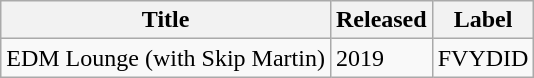<table class="wikitable">
<tr>
<th>Title</th>
<th>Released</th>
<th>Label</th>
</tr>
<tr>
<td>EDM Lounge (with Skip Martin)</td>
<td>2019</td>
<td>FVYDID</td>
</tr>
</table>
